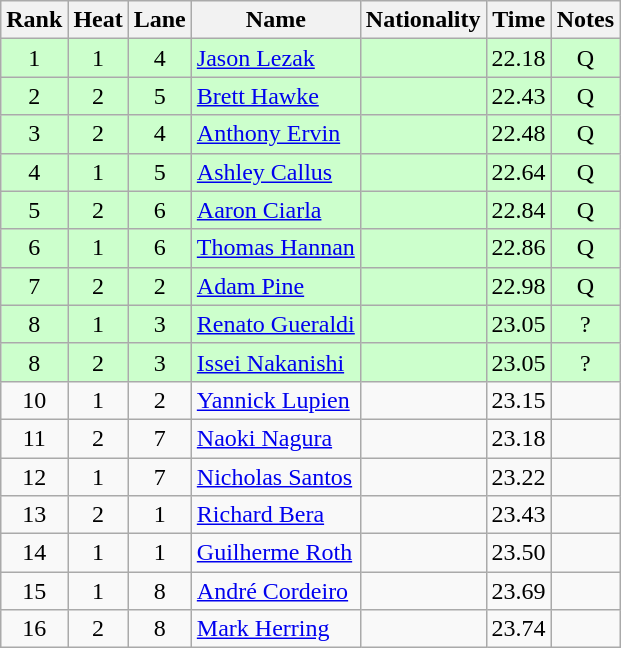<table class="wikitable sortable" style="text-align:center">
<tr>
<th>Rank</th>
<th>Heat</th>
<th>Lane</th>
<th>Name</th>
<th>Nationality</th>
<th>Time</th>
<th>Notes</th>
</tr>
<tr bgcolor=ccffcc>
<td>1</td>
<td>1</td>
<td>4</td>
<td align=left><a href='#'>Jason Lezak</a></td>
<td align=left></td>
<td>22.18</td>
<td>Q</td>
</tr>
<tr bgcolor=ccffcc>
<td>2</td>
<td>2</td>
<td>5</td>
<td align=left><a href='#'>Brett Hawke</a></td>
<td align=left></td>
<td>22.43</td>
<td>Q</td>
</tr>
<tr bgcolor=ccffcc>
<td>3</td>
<td>2</td>
<td>4</td>
<td align=left><a href='#'>Anthony Ervin</a></td>
<td align=left></td>
<td>22.48</td>
<td>Q</td>
</tr>
<tr bgcolor=ccffcc>
<td>4</td>
<td>1</td>
<td>5</td>
<td align=left><a href='#'>Ashley Callus</a></td>
<td align=left></td>
<td>22.64</td>
<td>Q</td>
</tr>
<tr bgcolor=ccffcc>
<td>5</td>
<td>2</td>
<td>6</td>
<td align=left><a href='#'>Aaron Ciarla</a></td>
<td align=left></td>
<td>22.84</td>
<td>Q</td>
</tr>
<tr bgcolor=ccffcc>
<td>6</td>
<td>1</td>
<td>6</td>
<td align=left><a href='#'>Thomas Hannan</a></td>
<td align=left></td>
<td>22.86</td>
<td>Q</td>
</tr>
<tr bgcolor=ccffcc>
<td>7</td>
<td>2</td>
<td>2</td>
<td align=left><a href='#'>Adam Pine</a></td>
<td align=left></td>
<td>22.98</td>
<td>Q</td>
</tr>
<tr bgcolor=ccffcc>
<td>8</td>
<td>1</td>
<td>3</td>
<td align=left><a href='#'>Renato Gueraldi</a></td>
<td align=left></td>
<td>23.05</td>
<td>?</td>
</tr>
<tr bgcolor=ccffcc>
<td>8</td>
<td>2</td>
<td>3</td>
<td align=left><a href='#'>Issei Nakanishi</a></td>
<td align=left></td>
<td>23.05</td>
<td>?</td>
</tr>
<tr>
<td>10</td>
<td>1</td>
<td>2</td>
<td align=left><a href='#'>Yannick Lupien</a></td>
<td align=left></td>
<td>23.15</td>
<td></td>
</tr>
<tr>
<td>11</td>
<td>2</td>
<td>7</td>
<td align=left><a href='#'>Naoki Nagura</a></td>
<td align=left></td>
<td>23.18</td>
<td></td>
</tr>
<tr>
<td>12</td>
<td>1</td>
<td>7</td>
<td align=left><a href='#'>Nicholas Santos</a></td>
<td align=left></td>
<td>23.22</td>
<td></td>
</tr>
<tr>
<td>13</td>
<td>2</td>
<td>1</td>
<td align=left><a href='#'>Richard Bera</a></td>
<td align=left></td>
<td>23.43</td>
<td></td>
</tr>
<tr>
<td>14</td>
<td>1</td>
<td>1</td>
<td align=left><a href='#'>Guilherme Roth</a></td>
<td align=left></td>
<td>23.50</td>
<td></td>
</tr>
<tr>
<td>15</td>
<td>1</td>
<td>8</td>
<td align=left><a href='#'>André Cordeiro</a></td>
<td align=left></td>
<td>23.69</td>
<td></td>
</tr>
<tr>
<td>16</td>
<td>2</td>
<td>8</td>
<td align=left><a href='#'>Mark Herring</a></td>
<td align=left></td>
<td>23.74</td>
<td></td>
</tr>
</table>
